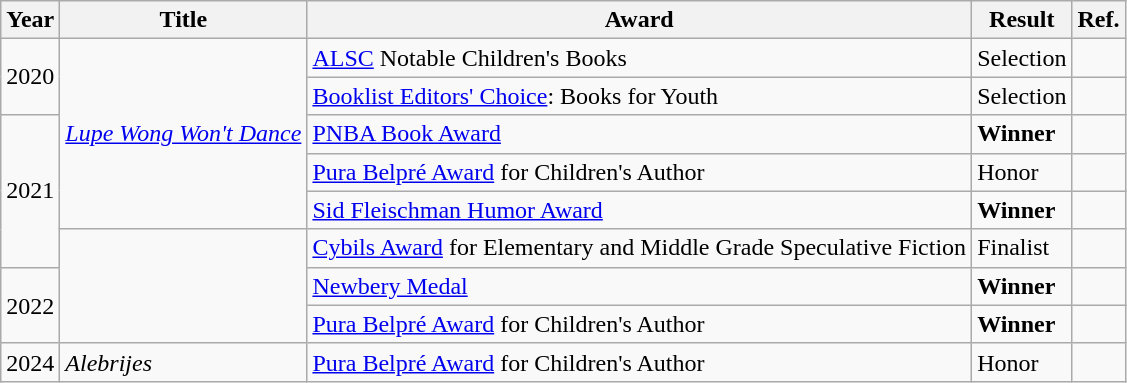<table class="wikitable sortable mw-collapsible">
<tr>
<th>Year</th>
<th>Title</th>
<th>Award</th>
<th>Result</th>
<th>Ref.</th>
</tr>
<tr>
<td rowspan="2">2020</td>
<td rowspan="5"><em><a href='#'>Lupe Wong Won't Dance</a></em></td>
<td><a href='#'>ALSC</a> Notable Children's Books</td>
<td>Selection</td>
<td></td>
</tr>
<tr>
<td><a href='#'>Booklist Editors' Choice</a>: Books for Youth</td>
<td>Selection</td>
<td></td>
</tr>
<tr>
<td rowspan="4">2021</td>
<td><a href='#'>PNBA Book Award</a></td>
<td><strong>Winner</strong></td>
<td></td>
</tr>
<tr>
<td><a href='#'>Pura Belpré Award</a> for Children's Author</td>
<td>Honor</td>
<td></td>
</tr>
<tr>
<td><a href='#'>Sid Fleischman Humor Award</a></td>
<td><strong>Winner</strong></td>
<td></td>
</tr>
<tr>
<td rowspan="3"><em></em></td>
<td><a href='#'>Cybils Award</a> for Elementary and Middle Grade Speculative Fiction</td>
<td>Finalist</td>
<td></td>
</tr>
<tr>
<td rowspan="2">2022</td>
<td><a href='#'>Newbery Medal</a></td>
<td><strong>Winner</strong></td>
<td></td>
</tr>
<tr>
<td><a href='#'>Pura Belpré Award</a> for Children's Author</td>
<td><strong>Winner</strong></td>
<td></td>
</tr>
<tr>
<td>2024</td>
<td><em>Alebrijes</em></td>
<td><a href='#'>Pura Belpré Award</a> for Children's Author</td>
<td>Honor</td>
<td></td>
</tr>
</table>
